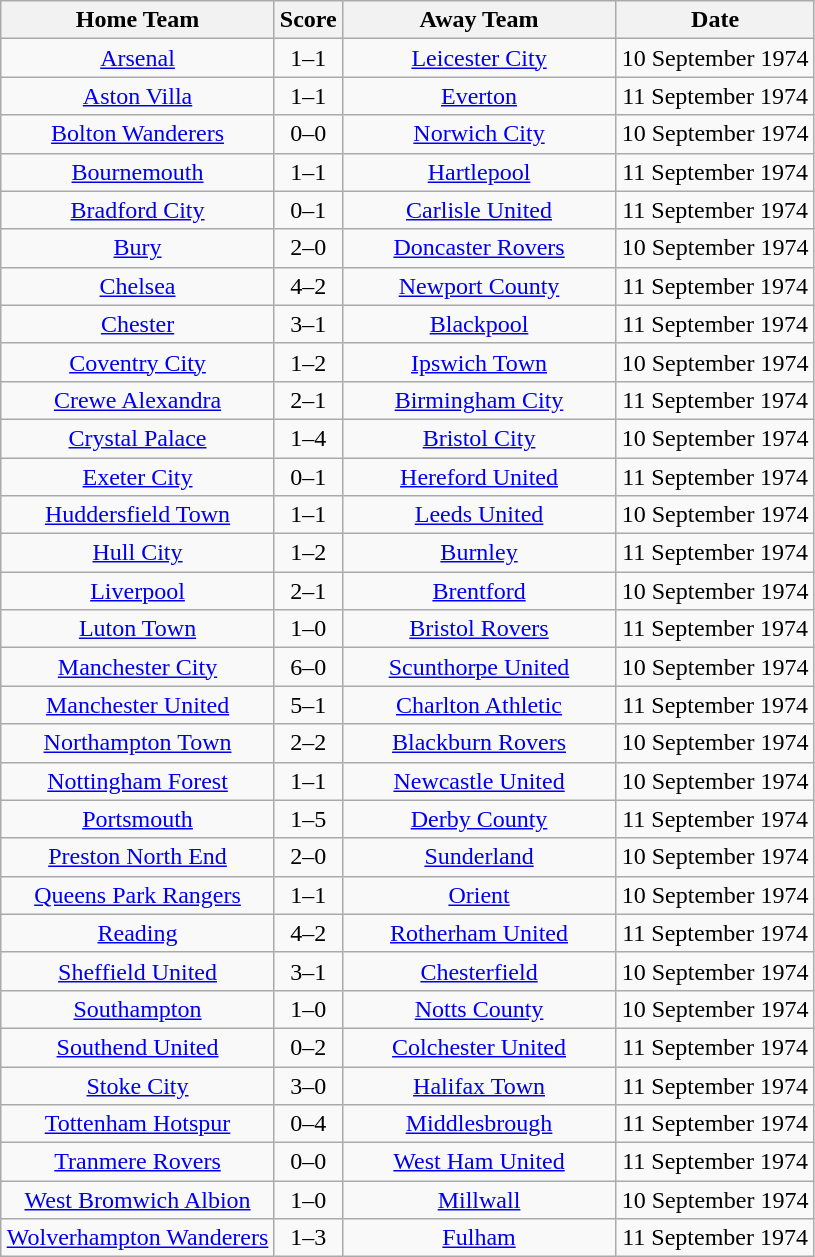<table class="wikitable" style="text-align:center;">
<tr>
<th width=175>Home Team</th>
<th width=20>Score</th>
<th width=175>Away Team</th>
<th width=125>Date</th>
</tr>
<tr>
<td><a href='#'>Arsenal</a></td>
<td>1–1</td>
<td><a href='#'>Leicester City</a></td>
<td>10 September 1974</td>
</tr>
<tr>
<td><a href='#'>Aston Villa</a></td>
<td>1–1</td>
<td><a href='#'>Everton</a></td>
<td>11 September 1974</td>
</tr>
<tr>
<td><a href='#'>Bolton Wanderers</a></td>
<td>0–0</td>
<td><a href='#'>Norwich City</a></td>
<td>10 September 1974</td>
</tr>
<tr>
<td><a href='#'>Bournemouth</a></td>
<td>1–1</td>
<td><a href='#'>Hartlepool</a></td>
<td>11 September 1974</td>
</tr>
<tr>
<td><a href='#'>Bradford City</a></td>
<td>0–1</td>
<td><a href='#'>Carlisle United</a></td>
<td>11 September 1974</td>
</tr>
<tr>
<td><a href='#'>Bury</a></td>
<td>2–0</td>
<td><a href='#'>Doncaster Rovers</a></td>
<td>10 September 1974</td>
</tr>
<tr>
<td><a href='#'>Chelsea</a></td>
<td>4–2</td>
<td><a href='#'>Newport County</a></td>
<td>11 September 1974</td>
</tr>
<tr>
<td><a href='#'>Chester</a></td>
<td>3–1</td>
<td><a href='#'>Blackpool</a></td>
<td>11 September 1974</td>
</tr>
<tr>
<td><a href='#'>Coventry City</a></td>
<td>1–2</td>
<td><a href='#'>Ipswich Town</a></td>
<td>10 September 1974</td>
</tr>
<tr>
<td><a href='#'>Crewe Alexandra</a></td>
<td>2–1</td>
<td><a href='#'>Birmingham City</a></td>
<td>11 September 1974</td>
</tr>
<tr>
<td><a href='#'>Crystal Palace</a></td>
<td>1–4</td>
<td><a href='#'>Bristol City</a></td>
<td>10 September 1974</td>
</tr>
<tr>
<td><a href='#'>Exeter City</a></td>
<td>0–1</td>
<td><a href='#'>Hereford United</a></td>
<td>11 September 1974</td>
</tr>
<tr>
<td><a href='#'>Huddersfield Town</a></td>
<td>1–1</td>
<td><a href='#'>Leeds United</a></td>
<td>10 September 1974</td>
</tr>
<tr>
<td><a href='#'>Hull City</a></td>
<td>1–2</td>
<td><a href='#'>Burnley</a></td>
<td>11 September 1974</td>
</tr>
<tr>
<td><a href='#'>Liverpool</a></td>
<td>2–1</td>
<td><a href='#'>Brentford</a></td>
<td>10 September 1974</td>
</tr>
<tr>
<td><a href='#'>Luton Town</a></td>
<td>1–0</td>
<td><a href='#'>Bristol Rovers</a></td>
<td>11 September 1974</td>
</tr>
<tr>
<td><a href='#'>Manchester City</a></td>
<td>6–0</td>
<td><a href='#'>Scunthorpe United</a></td>
<td>10 September 1974</td>
</tr>
<tr>
<td><a href='#'>Manchester United</a></td>
<td>5–1</td>
<td><a href='#'>Charlton Athletic</a></td>
<td>11 September 1974</td>
</tr>
<tr>
<td><a href='#'>Northampton Town</a></td>
<td>2–2</td>
<td><a href='#'>Blackburn Rovers</a></td>
<td>10 September 1974</td>
</tr>
<tr>
<td><a href='#'>Nottingham Forest</a></td>
<td>1–1</td>
<td><a href='#'>Newcastle United</a></td>
<td>10 September 1974</td>
</tr>
<tr>
<td><a href='#'>Portsmouth</a></td>
<td>1–5</td>
<td><a href='#'>Derby County</a></td>
<td>11 September 1974</td>
</tr>
<tr>
<td><a href='#'>Preston North End</a></td>
<td>2–0</td>
<td><a href='#'>Sunderland</a></td>
<td>10 September 1974</td>
</tr>
<tr>
<td><a href='#'>Queens Park Rangers</a></td>
<td>1–1</td>
<td><a href='#'>Orient</a></td>
<td>10 September 1974</td>
</tr>
<tr>
<td><a href='#'>Reading</a></td>
<td>4–2</td>
<td><a href='#'>Rotherham United</a></td>
<td>11 September 1974</td>
</tr>
<tr>
<td><a href='#'>Sheffield United</a></td>
<td>3–1</td>
<td><a href='#'>Chesterfield</a></td>
<td>10 September 1974</td>
</tr>
<tr>
<td><a href='#'>Southampton</a></td>
<td>1–0</td>
<td><a href='#'>Notts County</a></td>
<td>10 September 1974</td>
</tr>
<tr>
<td><a href='#'>Southend United</a></td>
<td>0–2</td>
<td><a href='#'>Colchester United</a></td>
<td>11 September 1974</td>
</tr>
<tr>
<td><a href='#'>Stoke City</a></td>
<td>3–0</td>
<td><a href='#'>Halifax Town</a></td>
<td>11 September 1974</td>
</tr>
<tr>
<td><a href='#'>Tottenham Hotspur</a></td>
<td>0–4</td>
<td><a href='#'>Middlesbrough</a></td>
<td>11 September 1974</td>
</tr>
<tr>
<td><a href='#'>Tranmere Rovers</a></td>
<td>0–0</td>
<td><a href='#'>West Ham United</a></td>
<td>11 September 1974</td>
</tr>
<tr>
<td><a href='#'>West Bromwich Albion</a></td>
<td>1–0</td>
<td><a href='#'>Millwall</a></td>
<td>10 September 1974</td>
</tr>
<tr>
<td><a href='#'>Wolverhampton Wanderers</a></td>
<td>1–3</td>
<td><a href='#'>Fulham</a></td>
<td>11 September 1974</td>
</tr>
</table>
